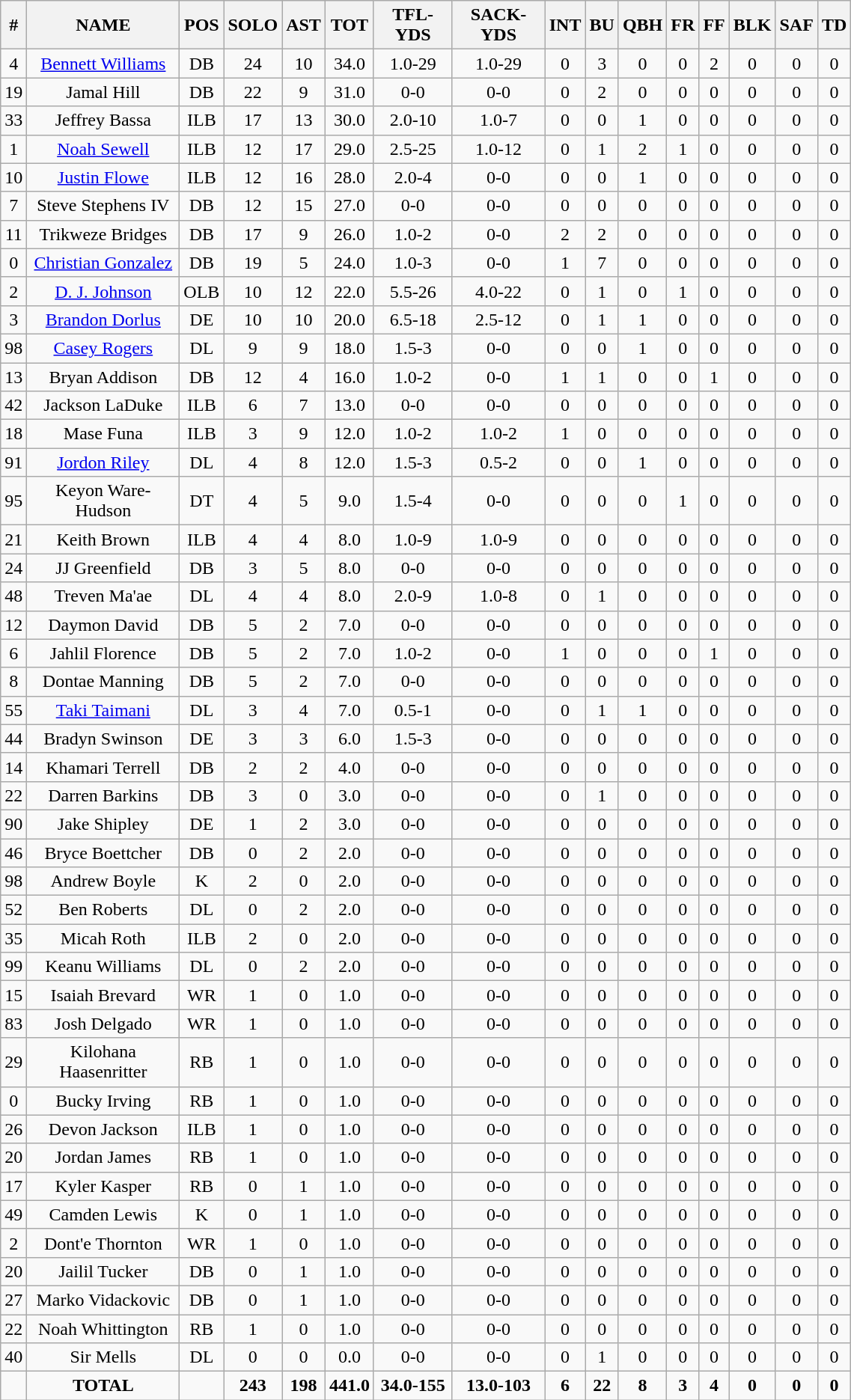<table style="width:60%; text-align:center;" class="wikitable sortable mw-collapsible mw-collapsed nowrap">
<tr>
<th>#</th>
<th>NAME</th>
<th>POS</th>
<th>SOLO</th>
<th>AST</th>
<th>TOT</th>
<th>TFL-YDS</th>
<th>SACK-YDS</th>
<th>INT</th>
<th>BU</th>
<th>QBH</th>
<th>FR</th>
<th>FF</th>
<th>BLK</th>
<th>SAF</th>
<th>TD</th>
</tr>
<tr>
<td>4</td>
<td><a href='#'>Bennett Williams</a></td>
<td>DB</td>
<td>24</td>
<td>10</td>
<td>34.0</td>
<td>1.0-29</td>
<td>1.0-29</td>
<td>0</td>
<td>3</td>
<td>0</td>
<td>0</td>
<td>2</td>
<td>0</td>
<td>0</td>
<td>0</td>
</tr>
<tr>
<td>19</td>
<td>Jamal Hill</td>
<td>DB</td>
<td>22</td>
<td>9</td>
<td>31.0</td>
<td>0-0</td>
<td>0-0</td>
<td>0</td>
<td>2</td>
<td>0</td>
<td>0</td>
<td>0</td>
<td>0</td>
<td>0</td>
<td>0</td>
</tr>
<tr>
<td>33</td>
<td>Jeffrey Bassa</td>
<td>ILB</td>
<td>17</td>
<td>13</td>
<td>30.0</td>
<td>2.0-10</td>
<td>1.0-7</td>
<td>0</td>
<td>0</td>
<td>1</td>
<td>0</td>
<td>0</td>
<td>0</td>
<td>0</td>
<td>0</td>
</tr>
<tr>
<td>1</td>
<td><a href='#'>Noah Sewell</a></td>
<td>ILB</td>
<td>12</td>
<td>17</td>
<td>29.0</td>
<td>2.5-25</td>
<td>1.0-12</td>
<td>0</td>
<td>1</td>
<td>2</td>
<td>1</td>
<td>0</td>
<td>0</td>
<td>0</td>
<td>0</td>
</tr>
<tr>
<td>10</td>
<td><a href='#'>Justin Flowe</a></td>
<td>ILB</td>
<td>12</td>
<td>16</td>
<td>28.0</td>
<td>2.0-4</td>
<td>0-0</td>
<td>0</td>
<td>0</td>
<td>1</td>
<td>0</td>
<td>0</td>
<td>0</td>
<td>0</td>
<td>0</td>
</tr>
<tr>
<td>7</td>
<td>Steve Stephens IV</td>
<td>DB</td>
<td>12</td>
<td>15</td>
<td>27.0</td>
<td>0-0</td>
<td>0-0</td>
<td>0</td>
<td>0</td>
<td>0</td>
<td>0</td>
<td>0</td>
<td>0</td>
<td>0</td>
<td>0</td>
</tr>
<tr>
<td>11</td>
<td>Trikweze Bridges</td>
<td>DB</td>
<td>17</td>
<td>9</td>
<td>26.0</td>
<td>1.0-2</td>
<td>0-0</td>
<td>2</td>
<td>2</td>
<td>0</td>
<td>0</td>
<td>0</td>
<td>0</td>
<td>0</td>
<td>0</td>
</tr>
<tr>
<td>0</td>
<td><a href='#'>Christian Gonzalez</a></td>
<td>DB</td>
<td>19</td>
<td>5</td>
<td>24.0</td>
<td>1.0-3</td>
<td>0-0</td>
<td>1</td>
<td>7</td>
<td>0</td>
<td>0</td>
<td>0</td>
<td>0</td>
<td>0</td>
<td>0</td>
</tr>
<tr>
<td>2</td>
<td><a href='#'>D. J. Johnson</a></td>
<td>OLB</td>
<td>10</td>
<td>12</td>
<td>22.0</td>
<td>5.5-26</td>
<td>4.0-22</td>
<td>0</td>
<td>1</td>
<td>0</td>
<td>1</td>
<td>0</td>
<td>0</td>
<td>0</td>
<td>0</td>
</tr>
<tr>
<td>3</td>
<td><a href='#'>Brandon Dorlus</a></td>
<td>DE</td>
<td>10</td>
<td>10</td>
<td>20.0</td>
<td>6.5-18</td>
<td>2.5-12</td>
<td>0</td>
<td>1</td>
<td>1</td>
<td>0</td>
<td>0</td>
<td>0</td>
<td>0</td>
<td>0</td>
</tr>
<tr>
<td>98</td>
<td><a href='#'>Casey Rogers</a></td>
<td>DL</td>
<td>9</td>
<td>9</td>
<td>18.0</td>
<td>1.5-3</td>
<td>0-0</td>
<td>0</td>
<td>0</td>
<td>1</td>
<td>0</td>
<td>0</td>
<td>0</td>
<td>0</td>
<td>0</td>
</tr>
<tr>
<td>13</td>
<td>Bryan Addison</td>
<td>DB</td>
<td>12</td>
<td>4</td>
<td>16.0</td>
<td>1.0-2</td>
<td>0-0</td>
<td>1</td>
<td>1</td>
<td>0</td>
<td>0</td>
<td>1</td>
<td>0</td>
<td>0</td>
<td>0</td>
</tr>
<tr>
<td>42</td>
<td>Jackson LaDuke</td>
<td>ILB</td>
<td>6</td>
<td>7</td>
<td>13.0</td>
<td>0-0</td>
<td>0-0</td>
<td>0</td>
<td>0</td>
<td>0</td>
<td>0</td>
<td>0</td>
<td>0</td>
<td>0</td>
<td>0</td>
</tr>
<tr>
<td>18</td>
<td>Mase Funa</td>
<td>ILB</td>
<td>3</td>
<td>9</td>
<td>12.0</td>
<td>1.0-2</td>
<td>1.0-2</td>
<td>1</td>
<td>0</td>
<td>0</td>
<td>0</td>
<td>0</td>
<td>0</td>
<td>0</td>
<td>0</td>
</tr>
<tr>
<td>91</td>
<td><a href='#'>Jordon Riley</a></td>
<td>DL</td>
<td>4</td>
<td>8</td>
<td>12.0</td>
<td>1.5-3</td>
<td>0.5-2</td>
<td>0</td>
<td>0</td>
<td>1</td>
<td>0</td>
<td>0</td>
<td>0</td>
<td>0</td>
<td>0</td>
</tr>
<tr>
<td>95</td>
<td>Keyon Ware-Hudson</td>
<td>DT</td>
<td>4</td>
<td>5</td>
<td>9.0</td>
<td>1.5-4</td>
<td>0-0</td>
<td>0</td>
<td>0</td>
<td>0</td>
<td>1</td>
<td>0</td>
<td>0</td>
<td>0</td>
<td>0</td>
</tr>
<tr>
<td>21</td>
<td>Keith Brown</td>
<td>ILB</td>
<td>4</td>
<td>4</td>
<td>8.0</td>
<td>1.0-9</td>
<td>1.0-9</td>
<td>0</td>
<td>0</td>
<td>0</td>
<td>0</td>
<td>0</td>
<td>0</td>
<td>0</td>
<td>0</td>
</tr>
<tr>
<td>24</td>
<td>JJ Greenfield</td>
<td>DB</td>
<td>3</td>
<td>5</td>
<td>8.0</td>
<td>0-0</td>
<td>0-0</td>
<td>0</td>
<td>0</td>
<td>0</td>
<td>0</td>
<td>0</td>
<td>0</td>
<td>0</td>
<td>0</td>
</tr>
<tr>
<td>48</td>
<td>Treven Ma'ae</td>
<td>DL</td>
<td>4</td>
<td>4</td>
<td>8.0</td>
<td>2.0-9</td>
<td>1.0-8</td>
<td>0</td>
<td>1</td>
<td>0</td>
<td>0</td>
<td>0</td>
<td>0</td>
<td>0</td>
<td>0</td>
</tr>
<tr>
<td>12</td>
<td>Daymon David</td>
<td>DB</td>
<td>5</td>
<td>2</td>
<td>7.0</td>
<td>0-0</td>
<td>0-0</td>
<td>0</td>
<td>0</td>
<td>0</td>
<td>0</td>
<td>0</td>
<td>0</td>
<td>0</td>
<td>0</td>
</tr>
<tr>
<td>6</td>
<td>Jahlil Florence</td>
<td>DB</td>
<td>5</td>
<td>2</td>
<td>7.0</td>
<td>1.0-2</td>
<td>0-0</td>
<td>1</td>
<td>0</td>
<td>0</td>
<td>0</td>
<td>1</td>
<td>0</td>
<td>0</td>
<td>0</td>
</tr>
<tr>
<td>8</td>
<td>Dontae Manning</td>
<td>DB</td>
<td>5</td>
<td>2</td>
<td>7.0</td>
<td>0-0</td>
<td>0-0</td>
<td>0</td>
<td>0</td>
<td>0</td>
<td>0</td>
<td>0</td>
<td>0</td>
<td>0</td>
<td>0</td>
</tr>
<tr>
<td>55</td>
<td><a href='#'>Taki Taimani</a></td>
<td>DL</td>
<td>3</td>
<td>4</td>
<td>7.0</td>
<td>0.5-1</td>
<td>0-0</td>
<td>0</td>
<td>1</td>
<td>1</td>
<td>0</td>
<td>0</td>
<td>0</td>
<td>0</td>
<td>0</td>
</tr>
<tr>
<td>44</td>
<td>Bradyn Swinson</td>
<td>DE</td>
<td>3</td>
<td>3</td>
<td>6.0</td>
<td>1.5-3</td>
<td>0-0</td>
<td>0</td>
<td>0</td>
<td>0</td>
<td>0</td>
<td>0</td>
<td>0</td>
<td>0</td>
<td>0</td>
</tr>
<tr>
<td>14</td>
<td>Khamari Terrell</td>
<td>DB</td>
<td>2</td>
<td>2</td>
<td>4.0</td>
<td>0-0</td>
<td>0-0</td>
<td>0</td>
<td>0</td>
<td>0</td>
<td>0</td>
<td>0</td>
<td>0</td>
<td>0</td>
<td>0</td>
</tr>
<tr>
<td>22</td>
<td>Darren Barkins</td>
<td>DB</td>
<td>3</td>
<td>0</td>
<td>3.0</td>
<td>0-0</td>
<td>0-0</td>
<td>0</td>
<td>1</td>
<td>0</td>
<td>0</td>
<td>0</td>
<td>0</td>
<td>0</td>
<td>0</td>
</tr>
<tr>
<td>90</td>
<td>Jake Shipley</td>
<td>DE</td>
<td>1</td>
<td>2</td>
<td>3.0</td>
<td>0-0</td>
<td>0-0</td>
<td>0</td>
<td>0</td>
<td>0</td>
<td>0</td>
<td>0</td>
<td>0</td>
<td>0</td>
<td>0</td>
</tr>
<tr>
<td>46</td>
<td>Bryce Boettcher</td>
<td>DB</td>
<td>0</td>
<td>2</td>
<td>2.0</td>
<td>0-0</td>
<td>0-0</td>
<td>0</td>
<td>0</td>
<td>0</td>
<td>0</td>
<td>0</td>
<td>0</td>
<td>0</td>
<td>0</td>
</tr>
<tr>
<td>98</td>
<td>Andrew Boyle</td>
<td>K</td>
<td>2</td>
<td>0</td>
<td>2.0</td>
<td>0-0</td>
<td>0-0</td>
<td>0</td>
<td>0</td>
<td>0</td>
<td>0</td>
<td>0</td>
<td>0</td>
<td>0</td>
<td>0</td>
</tr>
<tr>
<td>52</td>
<td>Ben Roberts</td>
<td>DL</td>
<td>0</td>
<td>2</td>
<td>2.0</td>
<td>0-0</td>
<td>0-0</td>
<td>0</td>
<td>0</td>
<td>0</td>
<td>0</td>
<td>0</td>
<td>0</td>
<td>0</td>
<td>0</td>
</tr>
<tr>
<td>35</td>
<td>Micah Roth</td>
<td>ILB</td>
<td>2</td>
<td>0</td>
<td>2.0</td>
<td>0-0</td>
<td>0-0</td>
<td>0</td>
<td>0</td>
<td>0</td>
<td>0</td>
<td>0</td>
<td>0</td>
<td>0</td>
<td>0</td>
</tr>
<tr>
<td>99</td>
<td>Keanu Williams</td>
<td>DL</td>
<td>0</td>
<td>2</td>
<td>2.0</td>
<td>0-0</td>
<td>0-0</td>
<td>0</td>
<td>0</td>
<td>0</td>
<td>0</td>
<td>0</td>
<td>0</td>
<td>0</td>
<td>0</td>
</tr>
<tr>
<td>15</td>
<td>Isaiah Brevard</td>
<td>WR</td>
<td>1</td>
<td>0</td>
<td>1.0</td>
<td>0-0</td>
<td>0-0</td>
<td>0</td>
<td>0</td>
<td>0</td>
<td>0</td>
<td>0</td>
<td>0</td>
<td>0</td>
<td>0</td>
</tr>
<tr>
<td>83</td>
<td>Josh Delgado</td>
<td>WR</td>
<td>1</td>
<td>0</td>
<td>1.0</td>
<td>0-0</td>
<td>0-0</td>
<td>0</td>
<td>0</td>
<td>0</td>
<td>0</td>
<td>0</td>
<td>0</td>
<td>0</td>
<td>0</td>
</tr>
<tr>
<td>29</td>
<td>Kilohana Haasenritter</td>
<td>RB</td>
<td>1</td>
<td>0</td>
<td>1.0</td>
<td>0-0</td>
<td>0-0</td>
<td>0</td>
<td>0</td>
<td>0</td>
<td>0</td>
<td>0</td>
<td>0</td>
<td>0</td>
<td>0</td>
</tr>
<tr>
<td>0</td>
<td>Bucky Irving</td>
<td>RB</td>
<td>1</td>
<td>0</td>
<td>1.0</td>
<td>0-0</td>
<td>0-0</td>
<td>0</td>
<td>0</td>
<td>0</td>
<td>0</td>
<td>0</td>
<td>0</td>
<td>0</td>
<td>0</td>
</tr>
<tr>
<td>26</td>
<td>Devon Jackson</td>
<td>ILB</td>
<td>1</td>
<td>0</td>
<td>1.0</td>
<td>0-0</td>
<td>0-0</td>
<td>0</td>
<td>0</td>
<td>0</td>
<td>0</td>
<td>0</td>
<td>0</td>
<td>0</td>
<td>0</td>
</tr>
<tr>
<td>20</td>
<td>Jordan James</td>
<td>RB</td>
<td>1</td>
<td>0</td>
<td>1.0</td>
<td>0-0</td>
<td>0-0</td>
<td>0</td>
<td>0</td>
<td>0</td>
<td>0</td>
<td>0</td>
<td>0</td>
<td>0</td>
<td>0</td>
</tr>
<tr>
<td>17</td>
<td>Kyler Kasper</td>
<td>RB</td>
<td>0</td>
<td>1</td>
<td>1.0</td>
<td>0-0</td>
<td>0-0</td>
<td>0</td>
<td>0</td>
<td>0</td>
<td>0</td>
<td>0</td>
<td>0</td>
<td>0</td>
<td>0</td>
</tr>
<tr>
<td>49</td>
<td>Camden Lewis</td>
<td>K</td>
<td>0</td>
<td>1</td>
<td>1.0</td>
<td>0-0</td>
<td>0-0</td>
<td>0</td>
<td>0</td>
<td>0</td>
<td>0</td>
<td>0</td>
<td>0</td>
<td>0</td>
<td>0</td>
</tr>
<tr>
<td>2</td>
<td>Dont'e Thornton</td>
<td>WR</td>
<td>1</td>
<td>0</td>
<td>1.0</td>
<td>0-0</td>
<td>0-0</td>
<td>0</td>
<td>0</td>
<td>0</td>
<td>0</td>
<td>0</td>
<td>0</td>
<td>0</td>
<td>0</td>
</tr>
<tr>
<td>20</td>
<td>Jailil Tucker</td>
<td>DB</td>
<td>0</td>
<td>1</td>
<td>1.0</td>
<td>0-0</td>
<td>0-0</td>
<td>0</td>
<td>0</td>
<td>0</td>
<td>0</td>
<td>0</td>
<td>0</td>
<td>0</td>
<td>0</td>
</tr>
<tr>
<td>27</td>
<td>Marko Vidackovic</td>
<td>DB</td>
<td>0</td>
<td>1</td>
<td>1.0</td>
<td>0-0</td>
<td>0-0</td>
<td>0</td>
<td>0</td>
<td>0</td>
<td>0</td>
<td>0</td>
<td>0</td>
<td>0</td>
<td>0</td>
</tr>
<tr>
<td>22</td>
<td>Noah Whittington</td>
<td>RB</td>
<td>1</td>
<td>0</td>
<td>1.0</td>
<td>0-0</td>
<td>0-0</td>
<td>0</td>
<td>0</td>
<td>0</td>
<td>0</td>
<td>0</td>
<td>0</td>
<td>0</td>
<td>0</td>
</tr>
<tr>
<td>40</td>
<td>Sir Mells</td>
<td>DL</td>
<td>0</td>
<td>0</td>
<td>0.0</td>
<td>0-0</td>
<td>0-0</td>
<td>0</td>
<td>1</td>
<td>0</td>
<td>0</td>
<td>0</td>
<td>0</td>
<td>0</td>
<td>0</td>
</tr>
<tr class="sortbottom">
<td></td>
<td><strong>TOTAL</strong></td>
<td></td>
<td><strong>243</strong></td>
<td><strong>198</strong></td>
<td><strong>441.0</strong></td>
<td><strong>34.0-155</strong></td>
<td><strong>13.0-103</strong></td>
<td><strong>6</strong></td>
<td><strong>22</strong></td>
<td><strong>8</strong></td>
<td><strong>3</strong></td>
<td><strong>4</strong></td>
<td><strong>0</strong></td>
<td><strong>0</strong></td>
<td><strong>0</strong></td>
</tr>
</table>
